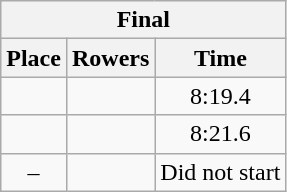<table class=wikitable style="text-align:center">
<tr>
<th colspan=3>Final</th>
</tr>
<tr>
<th>Place</th>
<th>Rowers</th>
<th>Time</th>
</tr>
<tr>
<td></td>
<td align=left> <br> </td>
<td>8:19.4</td>
</tr>
<tr>
<td></td>
<td align=left> <br> </td>
<td>8:21.6</td>
</tr>
<tr>
<td>–</td>
<td align=left> <br> </td>
<td>Did not start</td>
</tr>
</table>
